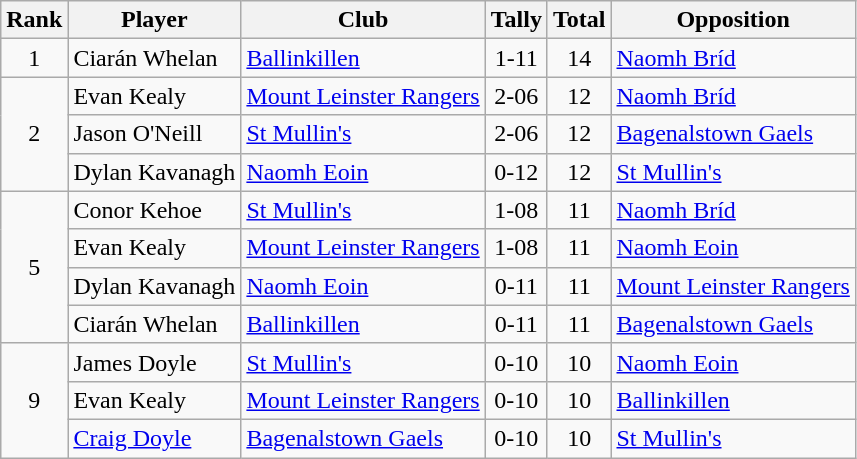<table class="wikitable">
<tr>
<th>Rank</th>
<th>Player</th>
<th>Club</th>
<th>Tally</th>
<th>Total</th>
<th>Opposition</th>
</tr>
<tr>
<td rowspan="1" style="text-align:center;">1</td>
<td>Ciarán Whelan</td>
<td><a href='#'>Ballinkillen</a></td>
<td align=center>1-11</td>
<td align=center>14</td>
<td><a href='#'>Naomh Bríd</a></td>
</tr>
<tr>
<td rowspan="3" style="text-align:center;">2</td>
<td>Evan Kealy</td>
<td><a href='#'>Mount Leinster Rangers</a></td>
<td align=center>2-06</td>
<td align=center>12</td>
<td><a href='#'>Naomh Bríd</a></td>
</tr>
<tr>
<td>Jason O'Neill</td>
<td><a href='#'>St Mullin's</a></td>
<td align=center>2-06</td>
<td align=center>12</td>
<td><a href='#'>Bagenalstown Gaels</a></td>
</tr>
<tr>
<td>Dylan Kavanagh</td>
<td><a href='#'>Naomh Eoin</a></td>
<td align=center>0-12</td>
<td align=center>12</td>
<td><a href='#'>St Mullin's</a></td>
</tr>
<tr>
<td rowspan="4" style="text-align:center;">5</td>
<td>Conor Kehoe</td>
<td><a href='#'>St Mullin's</a></td>
<td align=center>1-08</td>
<td align=center>11</td>
<td><a href='#'>Naomh Bríd</a></td>
</tr>
<tr>
<td>Evan Kealy</td>
<td><a href='#'>Mount Leinster Rangers</a></td>
<td align=center>1-08</td>
<td align=center>11</td>
<td><a href='#'>Naomh Eoin</a></td>
</tr>
<tr>
<td>Dylan Kavanagh</td>
<td><a href='#'>Naomh Eoin</a></td>
<td align=center>0-11</td>
<td align=center>11</td>
<td><a href='#'>Mount Leinster Rangers</a></td>
</tr>
<tr>
<td>Ciarán Whelan</td>
<td><a href='#'>Ballinkillen</a></td>
<td align=center>0-11</td>
<td align=center>11</td>
<td><a href='#'>Bagenalstown Gaels</a></td>
</tr>
<tr>
<td rowspan="3" style="text-align:center;">9</td>
<td>James Doyle</td>
<td><a href='#'>St Mullin's</a></td>
<td align=center>0-10</td>
<td align=center>10</td>
<td><a href='#'>Naomh Eoin</a></td>
</tr>
<tr>
<td>Evan Kealy</td>
<td><a href='#'>Mount Leinster Rangers</a></td>
<td align=center>0-10</td>
<td align=center>10</td>
<td><a href='#'>Ballinkillen</a></td>
</tr>
<tr>
<td><a href='#'>Craig Doyle</a></td>
<td><a href='#'>Bagenalstown Gaels</a></td>
<td align=center>0-10</td>
<td align=center>10</td>
<td><a href='#'>St Mullin's</a></td>
</tr>
</table>
